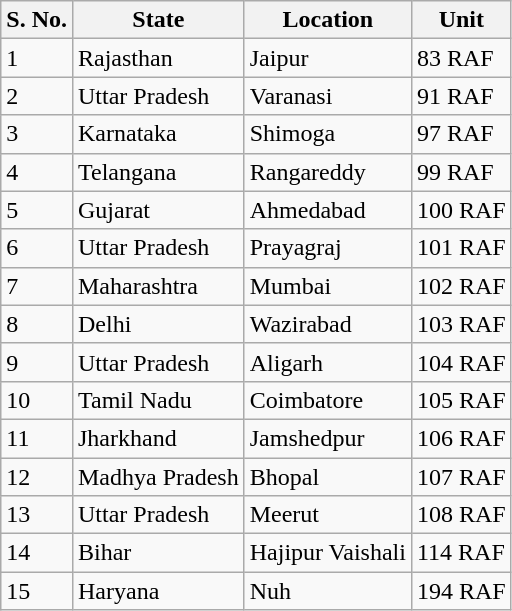<table class="wikitable">
<tr>
<th>S. No.</th>
<th>State</th>
<th>Location</th>
<th>Unit</th>
</tr>
<tr>
<td>1</td>
<td>Rajasthan</td>
<td>Jaipur</td>
<td>83 RAF</td>
</tr>
<tr>
<td>2</td>
<td>Uttar Pradesh</td>
<td>Varanasi</td>
<td>91 RAF</td>
</tr>
<tr>
<td>3</td>
<td>Karnataka</td>
<td>Shimoga</td>
<td>97 RAF</td>
</tr>
<tr>
<td>4</td>
<td>Telangana</td>
<td>Rangareddy</td>
<td>99 RAF</td>
</tr>
<tr>
<td>5</td>
<td>Gujarat</td>
<td>Ahmedabad</td>
<td>100 RAF</td>
</tr>
<tr>
<td>6</td>
<td>Uttar Pradesh</td>
<td>Prayagraj</td>
<td>101 RAF</td>
</tr>
<tr>
<td>7</td>
<td>Maharashtra</td>
<td>Mumbai</td>
<td>102 RAF</td>
</tr>
<tr>
<td>8</td>
<td>Delhi</td>
<td>Wazirabad</td>
<td>103 RAF</td>
</tr>
<tr>
<td>9</td>
<td>Uttar Pradesh</td>
<td>Aligarh</td>
<td>104 RAF</td>
</tr>
<tr>
<td>10</td>
<td>Tamil Nadu</td>
<td>Coimbatore</td>
<td>105 RAF</td>
</tr>
<tr>
<td>11</td>
<td>Jharkhand</td>
<td>Jamshedpur</td>
<td>106 RAF</td>
</tr>
<tr>
<td>12</td>
<td>Madhya Pradesh</td>
<td>Bhopal</td>
<td>107 RAF</td>
</tr>
<tr>
<td>13</td>
<td>Uttar Pradesh</td>
<td>Meerut</td>
<td>108 RAF</td>
</tr>
<tr>
<td>14</td>
<td>Bihar</td>
<td>Hajipur Vaishali</td>
<td>114 RAF</td>
</tr>
<tr>
<td>15</td>
<td>Haryana</td>
<td>Nuh</td>
<td>194 RAF</td>
</tr>
</table>
